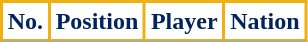<table class="wikitable sortable">
<tr>
<th style="background:#FFFFFF; color:#00245D; border:2px solid #EEB111;" scope="col">No.</th>
<th style="background:#FFFFFF; color:#00245D; border:2px solid #EEB111;" scope="col">Position</th>
<th style="background:#FFFFFF; color:#00245D; border:2px solid #EEB111;" scope="col">Player</th>
<th style="background:#FFFFFF; color:#00245D; border:2px solid #EEB111;" scope="col">Nation</th>
</tr>
<tr>
</tr>
</table>
